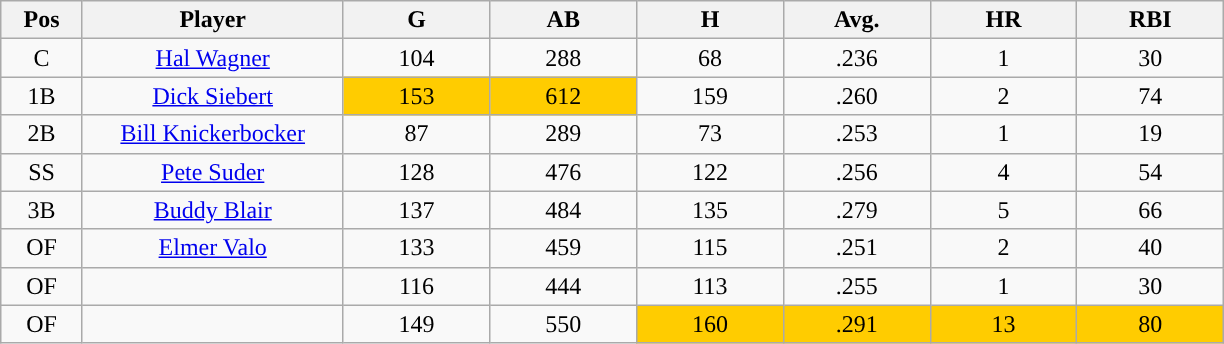<table class="wikitable sortable">
<tr>
<th bgcolor="#DDDDFF" width="5%">Pos</th>
<th bgcolor="#DDDDFF" width="16%">Player</th>
<th bgcolor="#DDDDFF" width="9%">G</th>
<th bgcolor="#DDDDFF" width="9%">AB</th>
<th bgcolor="#DDDDFF" width="9%">H</th>
<th bgcolor="#DDDDFF" width="9%">Avg.</th>
<th bgcolor="#DDDDFF" width="9%">HR</th>
<th bgcolor="#DDDDFF" width="9%">RBI</th>
</tr>
<tr align="center">
<td>C</td>
<td><a href='#'>Hal Wagner</a></td>
<td>104</td>
<td>288</td>
<td>68</td>
<td>.236</td>
<td>1</td>
<td>30</td>
</tr>
<tr align=center>
<td>1B</td>
<td><a href='#'>Dick Siebert</a></td>
<td style="background:#fc0;">153</td>
<td style="background:#fc0;">612</td>
<td>159</td>
<td>.260</td>
<td>2</td>
<td>74</td>
</tr>
<tr align=center>
<td>2B</td>
<td><a href='#'>Bill Knickerbocker</a></td>
<td>87</td>
<td>289</td>
<td>73</td>
<td>.253</td>
<td>1</td>
<td>19</td>
</tr>
<tr align=center>
<td>SS</td>
<td><a href='#'>Pete Suder</a></td>
<td>128</td>
<td>476</td>
<td>122</td>
<td>.256</td>
<td>4</td>
<td>54</td>
</tr>
<tr align=center>
<td>3B</td>
<td><a href='#'>Buddy Blair</a></td>
<td>137</td>
<td>484</td>
<td>135</td>
<td>.279</td>
<td>5</td>
<td>66</td>
</tr>
<tr align=center>
<td>OF</td>
<td><a href='#'>Elmer Valo</a></td>
<td>133</td>
<td>459</td>
<td>115</td>
<td>.251</td>
<td>2</td>
<td>40</td>
</tr>
<tr align=center>
<td>OF</td>
<td></td>
<td>116</td>
<td>444</td>
<td>113</td>
<td>.255</td>
<td>1</td>
<td>30</td>
</tr>
<tr align="center">
<td>OF</td>
<td></td>
<td>149</td>
<td>550</td>
<td style="background:#fc0;">160</td>
<td style="background:#fc0;">.291</td>
<td style="background:#fc0;">13</td>
<td style="background:#fc0;">80</td>
</tr>
</table>
